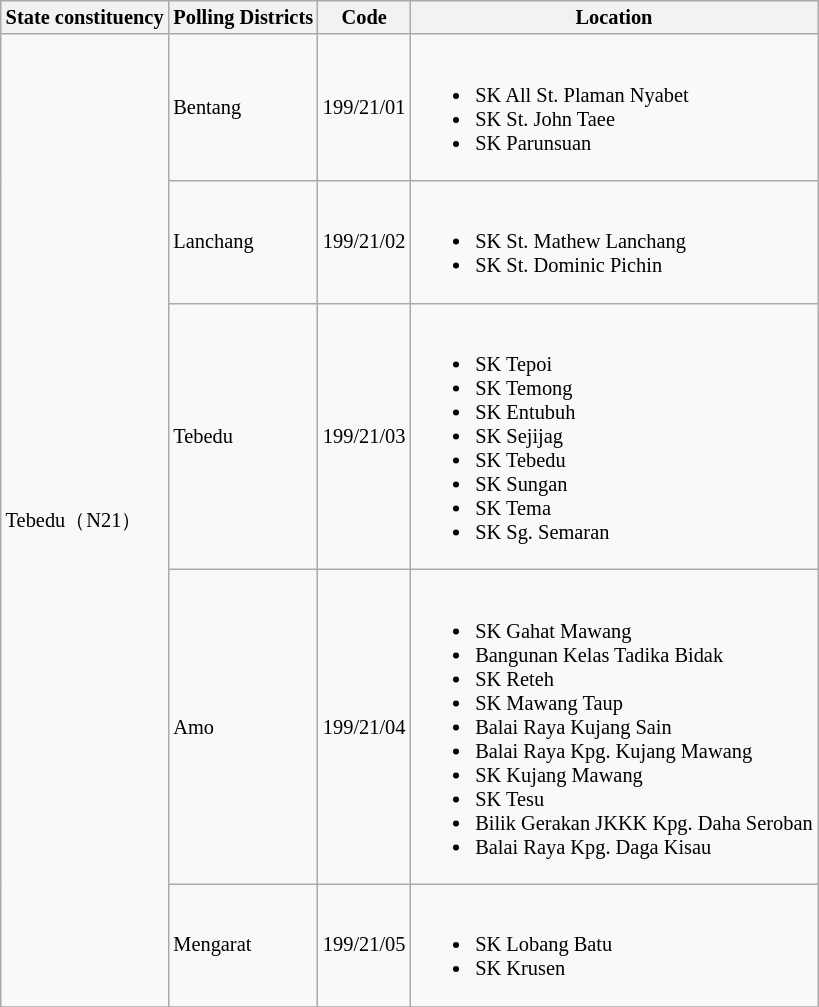<table class="wikitable sortable mw-collapsible" style="white-space:nowrap;font-size:85%">
<tr>
<th>State constituency</th>
<th>Polling Districts</th>
<th>Code</th>
<th>Location</th>
</tr>
<tr>
<td rowspan="5">Tebedu（N21）</td>
<td>Bentang</td>
<td>199/21/01</td>
<td><br><ul><li>SK All St. Plaman Nyabet</li><li>SK St. John Taee</li><li>SK Parunsuan</li></ul></td>
</tr>
<tr>
<td>Lanchang</td>
<td>199/21/02</td>
<td><br><ul><li>SK St. Mathew Lanchang</li><li>SK St. Dominic Pichin</li></ul></td>
</tr>
<tr>
<td>Tebedu</td>
<td>199/21/03</td>
<td><br><ul><li>SK Tepoi</li><li>SK Temong</li><li>SK Entubuh</li><li>SK Sejijag</li><li>SK Tebedu</li><li>SK Sungan</li><li>SK Tema</li><li>SK Sg. Semaran</li></ul></td>
</tr>
<tr>
<td>Amo</td>
<td>199/21/04</td>
<td><br><ul><li>SK Gahat Mawang</li><li>Bangunan Kelas Tadika Bidak</li><li>SK Reteh</li><li>SK Mawang Taup</li><li>Balai Raya Kujang Sain</li><li>Balai Raya Kpg. Kujang Mawang</li><li>SK Kujang Mawang</li><li>SK Tesu</li><li>Bilik Gerakan JKKK Kpg. Daha Seroban</li><li>Balai Raya Kpg. Daga Kisau</li></ul></td>
</tr>
<tr>
<td>Mengarat</td>
<td>199/21/05</td>
<td><br><ul><li>SK Lobang Batu</li><li>SK Krusen</li></ul></td>
</tr>
<tr>
</tr>
</table>
